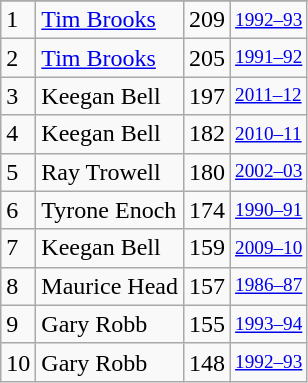<table class="wikitable">
<tr>
</tr>
<tr>
<td>1</td>
<td><a href='#'>Tim Brooks</a></td>
<td>209</td>
<td style="font-size:80%;"><a href='#'>1992–93</a></td>
</tr>
<tr>
<td>2</td>
<td><a href='#'>Tim Brooks</a></td>
<td>205</td>
<td style="font-size:80%;"><a href='#'>1991–92</a></td>
</tr>
<tr>
<td>3</td>
<td>Keegan Bell</td>
<td>197</td>
<td style="font-size:80%;"><a href='#'>2011–12</a></td>
</tr>
<tr>
<td>4</td>
<td>Keegan Bell</td>
<td>182</td>
<td style="font-size:80%;"><a href='#'>2010–11</a></td>
</tr>
<tr>
<td>5</td>
<td>Ray Trowell</td>
<td>180</td>
<td style="font-size:80%;"><a href='#'>2002–03</a></td>
</tr>
<tr>
<td>6</td>
<td>Tyrone Enoch</td>
<td>174</td>
<td style="font-size:80%;"><a href='#'>1990–91</a></td>
</tr>
<tr>
<td>7</td>
<td>Keegan Bell</td>
<td>159</td>
<td style="font-size:80%;"><a href='#'>2009–10</a></td>
</tr>
<tr>
<td>8</td>
<td>Maurice Head</td>
<td>157</td>
<td style="font-size:80%;"><a href='#'>1986–87</a></td>
</tr>
<tr>
<td>9</td>
<td>Gary Robb</td>
<td>155</td>
<td style="font-size:80%;"><a href='#'>1993–94</a></td>
</tr>
<tr>
<td>10</td>
<td>Gary Robb</td>
<td>148</td>
<td style="font-size:80%;"><a href='#'>1992–93</a></td>
</tr>
</table>
